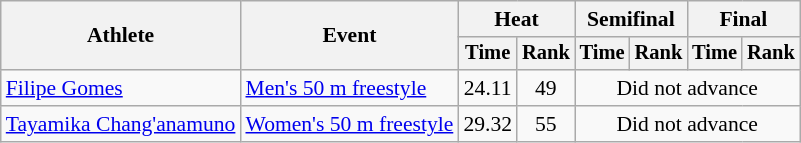<table class=wikitable style="font-size:90%">
<tr>
<th rowspan="2">Athlete</th>
<th rowspan="2">Event</th>
<th colspan="2">Heat</th>
<th colspan="2">Semifinal</th>
<th colspan="2">Final</th>
</tr>
<tr style="font-size:95%">
<th>Time</th>
<th>Rank</th>
<th>Time</th>
<th>Rank</th>
<th>Time</th>
<th>Rank</th>
</tr>
<tr align=center>
<td align=left><a href='#'>Filipe Gomes</a></td>
<td align=left><a href='#'>Men's 50 m freestyle</a></td>
<td>24.11</td>
<td>49</td>
<td colspan=4>Did not advance</td>
</tr>
<tr align=center>
<td align=left><a href='#'>Tayamika Chang'anamuno</a></td>
<td align=left><a href='#'>Women's 50 m freestyle</a></td>
<td>29.32</td>
<td>55</td>
<td colspan=4>Did not advance</td>
</tr>
</table>
